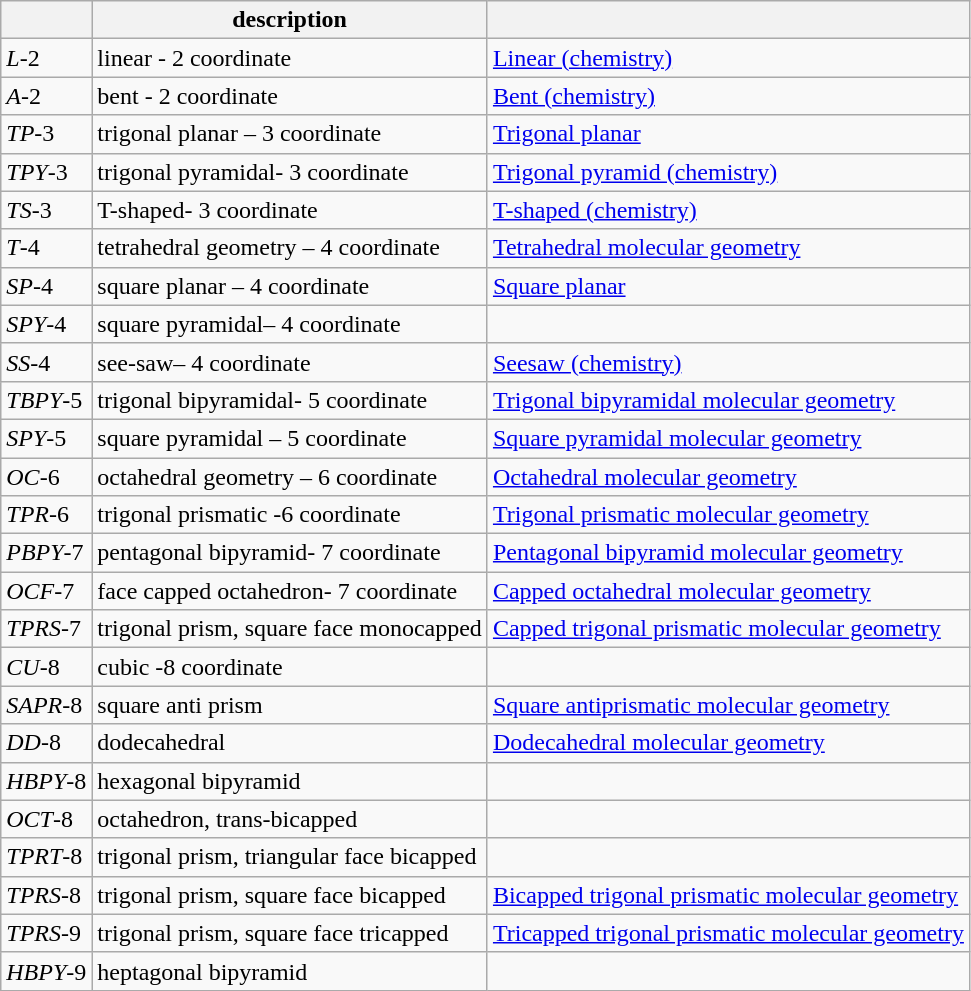<table class="wikitable">
<tr>
<th></th>
<th>description</th>
<th></th>
</tr>
<tr>
<td><em>L</em>-2</td>
<td>linear - 2 coordinate</td>
<td><a href='#'>Linear (chemistry)</a></td>
</tr>
<tr>
<td><em>A</em>-2</td>
<td>bent - 2 coordinate</td>
<td><a href='#'>Bent (chemistry)</a></td>
</tr>
<tr>
<td><em>TP</em>-3</td>
<td>trigonal planar – 3 coordinate</td>
<td><a href='#'>Trigonal planar</a></td>
</tr>
<tr>
<td><em>TPY</em>-3</td>
<td>trigonal pyramidal- 3 coordinate</td>
<td><a href='#'>Trigonal pyramid (chemistry)</a></td>
</tr>
<tr>
<td><em>TS</em>-3</td>
<td>T-shaped- 3 coordinate</td>
<td><a href='#'>T-shaped (chemistry)</a></td>
</tr>
<tr>
<td><em>T</em>-4</td>
<td>tetrahedral geometry – 4 coordinate</td>
<td><a href='#'>Tetrahedral molecular geometry</a></td>
</tr>
<tr>
<td><em>SP</em>-4</td>
<td>square planar – 4 coordinate</td>
<td><a href='#'>Square planar</a></td>
</tr>
<tr>
<td><em>SPY</em>-4</td>
<td>square pyramidal– 4 coordinate</td>
<td></td>
</tr>
<tr>
<td><em>SS</em>-4</td>
<td>see-saw– 4 coordinate</td>
<td><a href='#'>Seesaw (chemistry)</a></td>
</tr>
<tr>
<td><em>TBPY</em>-5</td>
<td>trigonal bipyramidal- 5 coordinate</td>
<td><a href='#'>Trigonal bipyramidal molecular geometry</a></td>
</tr>
<tr>
<td><em>SPY</em>-5</td>
<td>square pyramidal – 5 coordinate</td>
<td><a href='#'>Square pyramidal molecular geometry</a></td>
</tr>
<tr>
<td><em>OC</em>-6</td>
<td>octahedral geometry – 6 coordinate</td>
<td><a href='#'>Octahedral molecular geometry</a></td>
</tr>
<tr>
<td><em>TPR</em>-6</td>
<td>trigonal prismatic -6 coordinate</td>
<td><a href='#'>Trigonal prismatic molecular geometry</a></td>
</tr>
<tr>
<td><em>PBPY</em>-7</td>
<td>pentagonal bipyramid- 7 coordinate</td>
<td><a href='#'>Pentagonal bipyramid molecular geometry</a></td>
</tr>
<tr>
<td><em>OCF</em>-7</td>
<td>face capped octahedron- 7 coordinate</td>
<td><a href='#'>Capped octahedral molecular geometry</a></td>
</tr>
<tr>
<td><em>TPRS</em>-7</td>
<td>trigonal prism, square face monocapped</td>
<td><a href='#'>Capped trigonal prismatic molecular geometry</a></td>
</tr>
<tr>
<td><em>CU</em>-8</td>
<td>cubic -8 coordinate</td>
<td></td>
</tr>
<tr>
<td><em>SAPR</em>-8</td>
<td>square anti prism</td>
<td><a href='#'>Square antiprismatic molecular geometry</a></td>
</tr>
<tr>
<td><em>DD</em>-8</td>
<td>dodecahedral</td>
<td><a href='#'>Dodecahedral molecular geometry</a></td>
</tr>
<tr>
<td><em>HBPY</em>-8</td>
<td>hexagonal bipyramid</td>
<td></td>
</tr>
<tr>
<td><em>OCT</em>-8</td>
<td>octahedron, trans-bicapped</td>
<td></td>
</tr>
<tr>
<td><em>TPRT</em>-8</td>
<td>trigonal prism, triangular face bicapped</td>
<td></td>
</tr>
<tr>
<td><em>TPRS</em>-8</td>
<td>trigonal prism, square face bicapped</td>
<td><a href='#'>Bicapped trigonal prismatic molecular geometry</a></td>
</tr>
<tr>
<td><em>TPRS</em>-9</td>
<td>trigonal prism, square face tricapped</td>
<td><a href='#'>Tricapped trigonal prismatic molecular geometry</a></td>
</tr>
<tr>
<td><em>HBPY</em>-9</td>
<td>heptagonal bipyramid</td>
<td></td>
</tr>
</table>
